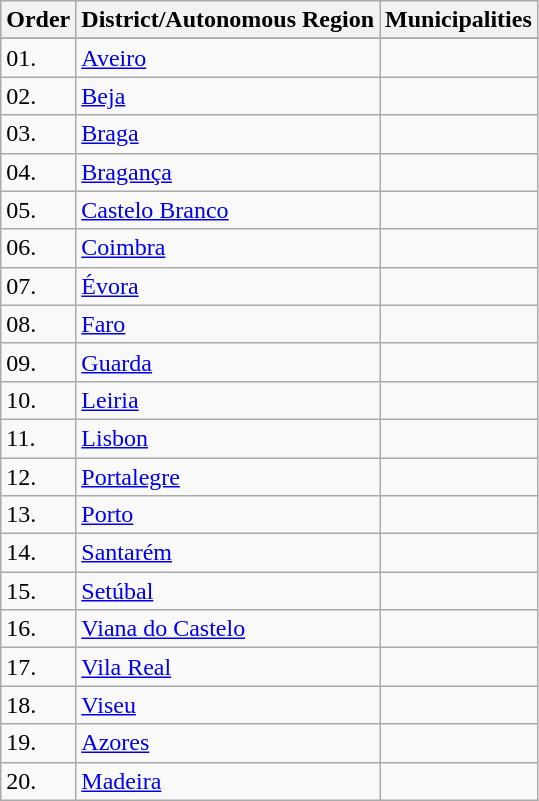<table class="wikitable sortable">
<tr>
<th>Order</th>
<th>District/Autonomous Region</th>
<th>Municipalities</th>
</tr>
<tr>
</tr>
<tr>
<td>01.</td>
<td><a href='#'>Aveiro</a></td>
<td></td>
</tr>
<tr>
<td>02.</td>
<td><a href='#'>Beja</a></td>
<td></td>
</tr>
<tr>
<td>03.</td>
<td><a href='#'>Braga</a></td>
<td></td>
</tr>
<tr>
<td>04.</td>
<td><a href='#'>Bragança</a></td>
<td></td>
</tr>
<tr>
<td>05.</td>
<td><a href='#'>Castelo Branco</a></td>
<td></td>
</tr>
<tr>
<td>06.</td>
<td><a href='#'>Coimbra</a></td>
<td></td>
</tr>
<tr>
<td>07.</td>
<td><a href='#'>Évora</a></td>
<td></td>
</tr>
<tr>
<td>08.</td>
<td><a href='#'>Faro</a></td>
<td></td>
</tr>
<tr>
<td>09.</td>
<td><a href='#'>Guarda</a></td>
<td></td>
</tr>
<tr>
<td>10.</td>
<td><a href='#'>Leiria</a></td>
<td></td>
</tr>
<tr>
<td>11.</td>
<td><a href='#'>Lisbon</a></td>
<td></td>
</tr>
<tr>
<td>12.</td>
<td><a href='#'>Portalegre</a></td>
<td></td>
</tr>
<tr>
<td>13.</td>
<td><a href='#'>Porto</a></td>
<td></td>
</tr>
<tr>
<td>14.</td>
<td><a href='#'>Santarém</a></td>
<td></td>
</tr>
<tr>
<td>15.</td>
<td><a href='#'>Setúbal</a></td>
<td></td>
</tr>
<tr>
<td>16.</td>
<td><a href='#'>Viana do Castelo</a></td>
<td></td>
</tr>
<tr>
<td>17.</td>
<td><a href='#'>Vila Real</a></td>
<td></td>
</tr>
<tr>
<td>18.</td>
<td><a href='#'>Viseu</a></td>
<td></td>
</tr>
<tr>
<td>19.</td>
<td><a href='#'>Azores</a></td>
<td></td>
</tr>
<tr>
<td>20.</td>
<td><a href='#'>Madeira</a></td>
<td></td>
</tr>
</table>
